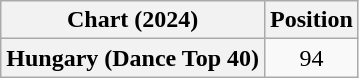<table class="wikitable plainrowheaders" style="text-align:center">
<tr>
<th scope="col">Chart (2024)</th>
<th scope="col">Position</th>
</tr>
<tr>
<th scope="row">Hungary (Dance Top 40)</th>
<td>94</td>
</tr>
</table>
